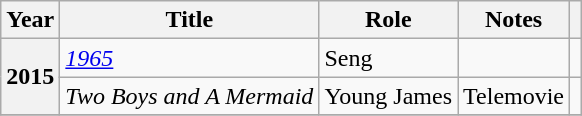<table class="wikitable sortable plainrowheaders">
<tr>
<th scope="col">Year</th>
<th scope="col">Title</th>
<th scope="col">Role</th>
<th scope="col" class="unsortable">Notes</th>
<th scope="col" class="unsortable"></th>
</tr>
<tr>
<th scope="row" rowspan="2">2015</th>
<td><em><a href='#'>1965</a></em></td>
<td>Seng</td>
<td></td>
<td></td>
</tr>
<tr>
<td><em>Two Boys and A Mermaid</em></td>
<td>Young James</td>
<td>Telemovie</td>
<td></td>
</tr>
<tr>
</tr>
</table>
